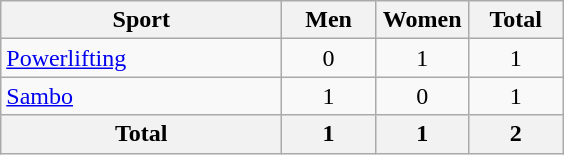<table class="wikitable sortable" style="text-align:center;">
<tr>
<th width=180>Sport</th>
<th width=55>Men</th>
<th width=55>Women</th>
<th width=55>Total</th>
</tr>
<tr>
<td align=left><a href='#'>Powerlifting</a></td>
<td>0</td>
<td>1</td>
<td>1</td>
</tr>
<tr>
<td align=left><a href='#'>Sambo</a></td>
<td>1</td>
<td>0</td>
<td>1</td>
</tr>
<tr>
<th>Total</th>
<th>1</th>
<th>1</th>
<th>2</th>
</tr>
</table>
